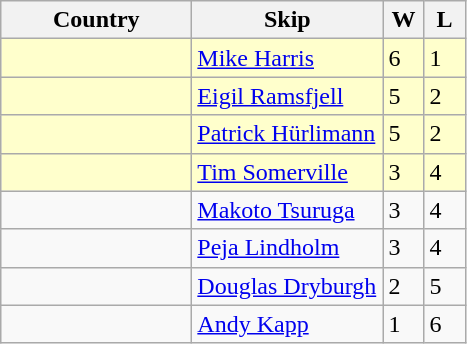<table class="wikitable">
<tr>
<th bgcolor="#efefef" width="120">Country</th>
<th bgcolor="#efefef" width="120">Skip</th>
<th bgcolor="#efefef" width="20">W</th>
<th bgcolor="#efefef" width="20">L</th>
</tr>
<tr bgcolor="#ffffcc">
<td></td>
<td><a href='#'>Mike Harris</a></td>
<td>6</td>
<td>1</td>
</tr>
<tr bgcolor="#ffffcc">
<td></td>
<td><a href='#'>Eigil Ramsfjell</a></td>
<td>5</td>
<td>2</td>
</tr>
<tr bgcolor="#ffffcc">
<td></td>
<td><a href='#'>Patrick Hürlimann</a></td>
<td>5</td>
<td>2</td>
</tr>
<tr bgcolor="#ffffcc">
<td></td>
<td><a href='#'>Tim Somerville</a></td>
<td>3</td>
<td>4</td>
</tr>
<tr>
<td></td>
<td><a href='#'>Makoto Tsuruga</a></td>
<td>3</td>
<td>4</td>
</tr>
<tr>
<td></td>
<td><a href='#'>Peja Lindholm</a></td>
<td>3</td>
<td>4</td>
</tr>
<tr>
<td></td>
<td><a href='#'>Douglas Dryburgh</a></td>
<td>2</td>
<td>5</td>
</tr>
<tr>
<td></td>
<td><a href='#'>Andy Kapp</a></td>
<td>1</td>
<td>6</td>
</tr>
</table>
